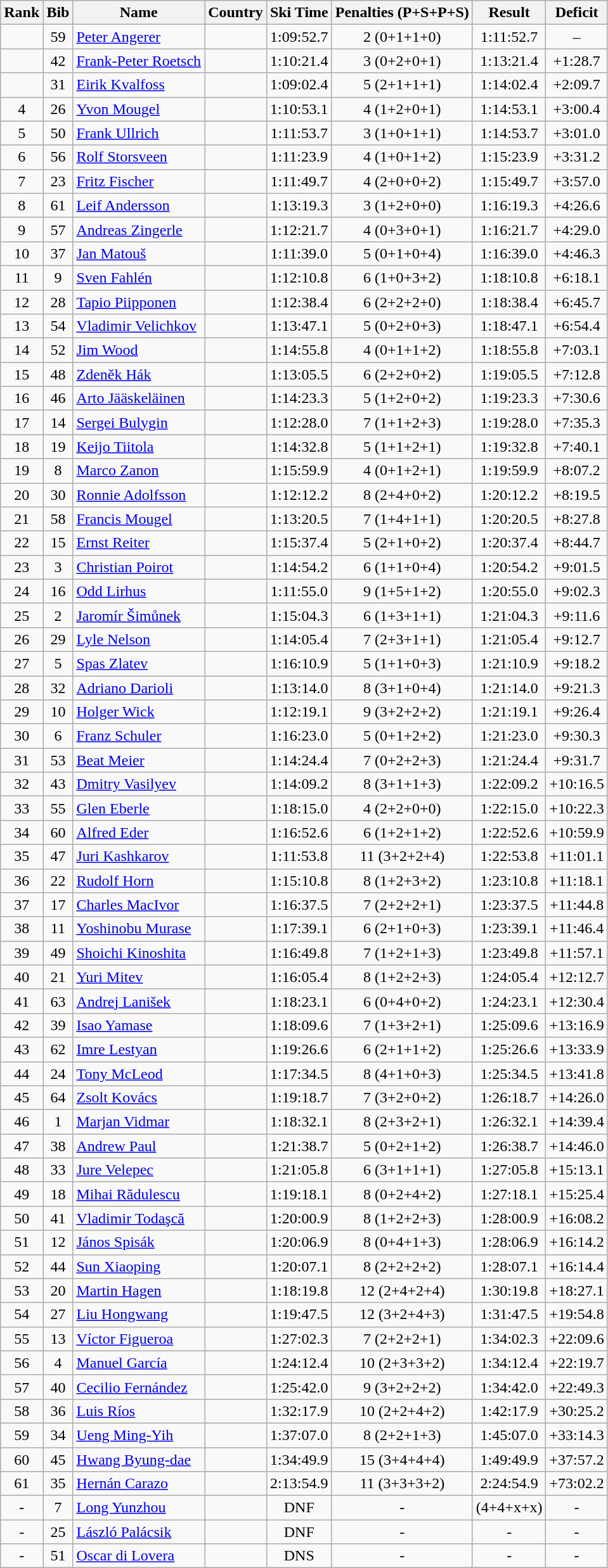<table class="wikitable sortable" style="text-align:center">
<tr>
<th>Rank</th>
<th>Bib</th>
<th>Name</th>
<th>Country</th>
<th>Ski Time</th>
<th>Penalties (P+S+P+S)</th>
<th>Result</th>
<th>Deficit</th>
</tr>
<tr>
<td></td>
<td>59</td>
<td align=left><a href='#'>Peter Angerer</a></td>
<td align=left></td>
<td>1:09:52.7</td>
<td>2 (0+1+1+0)</td>
<td>1:11:52.7</td>
<td>–</td>
</tr>
<tr>
<td></td>
<td>42</td>
<td align=left><a href='#'>Frank-Peter Roetsch</a></td>
<td align=left></td>
<td>1:10:21.4</td>
<td>3 (0+2+0+1)</td>
<td>1:13:21.4</td>
<td>+1:28.7</td>
</tr>
<tr>
<td></td>
<td>31</td>
<td align=left><a href='#'>Eirik Kvalfoss</a></td>
<td align=left></td>
<td>1:09:02.4</td>
<td>5 (2+1+1+1)</td>
<td>1:14:02.4</td>
<td>+2:09.7</td>
</tr>
<tr>
<td>4</td>
<td>26</td>
<td align=left><a href='#'>Yvon Mougel</a></td>
<td align=left></td>
<td>1:10:53.1</td>
<td>4 (1+2+0+1)</td>
<td>1:14:53.1</td>
<td>+3:00.4</td>
</tr>
<tr>
<td>5</td>
<td>50</td>
<td align=left><a href='#'>Frank Ullrich</a></td>
<td align=left></td>
<td>1:11:53.7</td>
<td>3 (1+0+1+1)</td>
<td>1:14:53.7</td>
<td>+3:01.0</td>
</tr>
<tr>
<td>6</td>
<td>56</td>
<td align=left><a href='#'>Rolf Storsveen</a></td>
<td align=left></td>
<td>1:11:23.9</td>
<td>4 (1+0+1+2)</td>
<td>1:15:23.9</td>
<td>+3:31.2</td>
</tr>
<tr>
<td>7</td>
<td>23</td>
<td align=left><a href='#'>Fritz Fischer</a></td>
<td align=left></td>
<td>1:11:49.7</td>
<td>4 (2+0+0+2)</td>
<td>1:15:49.7</td>
<td>+3:57.0</td>
</tr>
<tr>
<td>8</td>
<td>61</td>
<td align=left><a href='#'>Leif Andersson</a></td>
<td align=left></td>
<td>1:13:19.3</td>
<td>3 (1+2+0+0)</td>
<td>1:16:19.3</td>
<td>+4:26.6</td>
</tr>
<tr>
<td>9</td>
<td>57</td>
<td align=left><a href='#'>Andreas Zingerle</a></td>
<td align=left></td>
<td>1:12:21.7</td>
<td>4 (0+3+0+1)</td>
<td>1:16:21.7</td>
<td>+4:29.0</td>
</tr>
<tr>
<td>10</td>
<td>37</td>
<td align=left><a href='#'>Jan Matouš</a></td>
<td align=left></td>
<td>1:11:39.0</td>
<td>5 (0+1+0+4)</td>
<td>1:16:39.0</td>
<td>+4:46.3</td>
</tr>
<tr>
<td>11</td>
<td>9</td>
<td align=left><a href='#'>Sven Fahlén</a></td>
<td align=left></td>
<td>1:12:10.8</td>
<td>6 (1+0+3+2)</td>
<td>1:18:10.8</td>
<td>+6:18.1</td>
</tr>
<tr>
<td>12</td>
<td>28</td>
<td align=left><a href='#'>Tapio Piipponen</a></td>
<td align=left></td>
<td>1:12:38.4</td>
<td>6 (2+2+2+0)</td>
<td>1:18:38.4</td>
<td>+6:45.7</td>
</tr>
<tr>
<td>13</td>
<td>54</td>
<td align=left><a href='#'>Vladimir Velichkov</a></td>
<td align=left></td>
<td>1:13:47.1</td>
<td>5 (0+2+0+3)</td>
<td>1:18:47.1</td>
<td>+6:54.4</td>
</tr>
<tr>
<td>14</td>
<td>52</td>
<td align=left><a href='#'>Jim Wood</a></td>
<td align=left></td>
<td>1:14:55.8</td>
<td>4 (0+1+1+2)</td>
<td>1:18:55.8</td>
<td>+7:03.1</td>
</tr>
<tr>
<td>15</td>
<td>48</td>
<td align=left><a href='#'>Zdeněk Hák</a></td>
<td align=left></td>
<td>1:13:05.5</td>
<td>6 (2+2+0+2)</td>
<td>1:19:05.5</td>
<td>+7:12.8</td>
</tr>
<tr>
<td>16</td>
<td>46</td>
<td align=left><a href='#'>Arto Jääskeläinen</a></td>
<td align=left></td>
<td>1:14:23.3</td>
<td>5 (1+2+0+2)</td>
<td>1:19:23.3</td>
<td>+7:30.6</td>
</tr>
<tr>
<td>17</td>
<td>14</td>
<td align=left><a href='#'>Sergei Bulygin</a></td>
<td align=left></td>
<td>1:12:28.0</td>
<td>7 (1+1+2+3)</td>
<td>1:19:28.0</td>
<td>+7:35.3</td>
</tr>
<tr>
<td>18</td>
<td>19</td>
<td align=left><a href='#'>Keijo Tiitola</a></td>
<td align=left></td>
<td>1:14:32.8</td>
<td>5 (1+1+2+1)</td>
<td>1:19:32.8</td>
<td>+7:40.1</td>
</tr>
<tr>
<td>19</td>
<td>8</td>
<td align=left><a href='#'>Marco Zanon</a></td>
<td align=left></td>
<td>1:15:59.9</td>
<td>4 (0+1+2+1)</td>
<td>1:19:59.9</td>
<td>+8:07.2</td>
</tr>
<tr>
<td>20</td>
<td>30</td>
<td align=left><a href='#'>Ronnie Adolfsson</a></td>
<td align=left></td>
<td>1:12:12.2</td>
<td>8 (2+4+0+2)</td>
<td>1:20:12.2</td>
<td>+8:19.5</td>
</tr>
<tr>
<td>21</td>
<td>58</td>
<td align=left><a href='#'>Francis Mougel</a></td>
<td align=left></td>
<td>1:13:20.5</td>
<td>7 (1+4+1+1)</td>
<td>1:20:20.5</td>
<td>+8:27.8</td>
</tr>
<tr>
<td>22</td>
<td>15</td>
<td align=left><a href='#'>Ernst Reiter</a></td>
<td align=left></td>
<td>1:15:37.4</td>
<td>5 (2+1+0+2)</td>
<td>1:20:37.4</td>
<td>+8:44.7</td>
</tr>
<tr>
<td>23</td>
<td>3</td>
<td align=left><a href='#'>Christian Poirot</a></td>
<td align=left></td>
<td>1:14:54.2</td>
<td>6 (1+1+0+4)</td>
<td>1:20:54.2</td>
<td>+9:01.5</td>
</tr>
<tr>
<td>24</td>
<td>16</td>
<td align=left><a href='#'>Odd Lirhus</a></td>
<td align=left></td>
<td>1:11:55.0</td>
<td>9 (1+5+1+2)</td>
<td>1:20:55.0</td>
<td>+9:02.3</td>
</tr>
<tr>
<td>25</td>
<td>2</td>
<td align=left><a href='#'>Jaromír Šimůnek</a></td>
<td align=left></td>
<td>1:15:04.3</td>
<td>6 (1+3+1+1)</td>
<td>1:21:04.3</td>
<td>+9:11.6</td>
</tr>
<tr>
<td>26</td>
<td>29</td>
<td align=left><a href='#'>Lyle Nelson</a></td>
<td align=left></td>
<td>1:14:05.4</td>
<td>7 (2+3+1+1)</td>
<td>1:21:05.4</td>
<td>+9:12.7</td>
</tr>
<tr>
<td>27</td>
<td>5</td>
<td align=left><a href='#'>Spas Zlatev</a></td>
<td align=left></td>
<td>1:16:10.9</td>
<td>5 (1+1+0+3)</td>
<td>1:21:10.9</td>
<td>+9:18.2</td>
</tr>
<tr>
<td>28</td>
<td>32</td>
<td align=left><a href='#'>Adriano Darioli</a></td>
<td align=left></td>
<td>1:13:14.0</td>
<td>8 (3+1+0+4)</td>
<td>1:21:14.0</td>
<td>+9:21.3</td>
</tr>
<tr>
<td>29</td>
<td>10</td>
<td align=left><a href='#'>Holger Wick</a></td>
<td align=left></td>
<td>1:12:19.1</td>
<td>9 (3+2+2+2)</td>
<td>1:21:19.1</td>
<td>+9:26.4</td>
</tr>
<tr>
<td>30</td>
<td>6</td>
<td align=left><a href='#'>Franz Schuler</a></td>
<td align=left></td>
<td>1:16:23.0</td>
<td>5 (0+1+2+2)</td>
<td>1:21:23.0</td>
<td>+9:30.3</td>
</tr>
<tr>
<td>31</td>
<td>53</td>
<td align=left><a href='#'>Beat Meier</a></td>
<td align=left></td>
<td>1:14:24.4</td>
<td>7 (0+2+2+3)</td>
<td>1:21:24.4</td>
<td>+9:31.7</td>
</tr>
<tr>
<td>32</td>
<td>43</td>
<td align=left><a href='#'>Dmitry Vasilyev</a></td>
<td align=left></td>
<td>1:14:09.2</td>
<td>8 (3+1+1+3)</td>
<td>1:22:09.2</td>
<td>+10:16.5</td>
</tr>
<tr>
<td>33</td>
<td>55</td>
<td align=left><a href='#'>Glen Eberle</a></td>
<td align=left></td>
<td>1:18:15.0</td>
<td>4 (2+2+0+0)</td>
<td>1:22:15.0</td>
<td>+10:22.3</td>
</tr>
<tr>
<td>34</td>
<td>60</td>
<td align=left><a href='#'>Alfred Eder</a></td>
<td align=left></td>
<td>1:16:52.6</td>
<td>6 (1+2+1+2)</td>
<td>1:22:52.6</td>
<td>+10:59.9</td>
</tr>
<tr>
<td>35</td>
<td>47</td>
<td align=left><a href='#'>Juri Kashkarov</a></td>
<td align=left></td>
<td>1:11:53.8</td>
<td>11 (3+2+2+4)</td>
<td>1:22:53.8</td>
<td>+11:01.1</td>
</tr>
<tr>
<td>36</td>
<td>22</td>
<td align=left><a href='#'>Rudolf Horn</a></td>
<td align=left></td>
<td>1:15:10.8</td>
<td>8 (1+2+3+2)</td>
<td>1:23:10.8</td>
<td>+11:18.1</td>
</tr>
<tr>
<td>37</td>
<td>17</td>
<td align=left><a href='#'>Charles MacIvor</a></td>
<td align=left></td>
<td>1:16:37.5</td>
<td>7 (2+2+2+1)</td>
<td>1:23:37.5</td>
<td>+11:44.8</td>
</tr>
<tr>
<td>38</td>
<td>11</td>
<td align=left><a href='#'>Yoshinobu Murase</a></td>
<td align=left></td>
<td>1:17:39.1</td>
<td>6 (2+1+0+3)</td>
<td>1:23:39.1</td>
<td>+11:46.4</td>
</tr>
<tr>
<td>39</td>
<td>49</td>
<td align=left><a href='#'>Shoichi Kinoshita</a></td>
<td align=left></td>
<td>1:16:49.8</td>
<td>7 (1+2+1+3)</td>
<td>1:23:49.8</td>
<td>+11:57.1</td>
</tr>
<tr>
<td>40</td>
<td>21</td>
<td align=left><a href='#'>Yuri Mitev</a></td>
<td align=left></td>
<td>1:16:05.4</td>
<td>8 (1+2+2+3)</td>
<td>1:24:05.4</td>
<td>+12:12.7</td>
</tr>
<tr>
<td>41</td>
<td>63</td>
<td align=left><a href='#'>Andrej Lanišek</a></td>
<td align=left></td>
<td>1:18:23.1</td>
<td>6 (0+4+0+2)</td>
<td>1:24:23.1</td>
<td>+12:30.4</td>
</tr>
<tr>
<td>42</td>
<td>39</td>
<td align=left><a href='#'>Isao Yamase</a></td>
<td align=left></td>
<td>1:18:09.6</td>
<td>7 (1+3+2+1)</td>
<td>1:25:09.6</td>
<td>+13:16.9</td>
</tr>
<tr>
<td>43</td>
<td>62</td>
<td align=left><a href='#'>Imre Lestyan</a></td>
<td align=left></td>
<td>1:19:26.6</td>
<td>6 (2+1+1+2)</td>
<td>1:25:26.6</td>
<td>+13:33.9</td>
</tr>
<tr>
<td>44</td>
<td>24</td>
<td align=left><a href='#'>Tony McLeod</a></td>
<td align=left></td>
<td>1:17:34.5</td>
<td>8 (4+1+0+3)</td>
<td>1:25:34.5</td>
<td>+13:41.8</td>
</tr>
<tr>
<td>45</td>
<td>64</td>
<td align=left><a href='#'>Zsolt Kovács</a></td>
<td align=left></td>
<td>1:19:18.7</td>
<td>7 (3+2+0+2)</td>
<td>1:26:18.7</td>
<td>+14:26.0</td>
</tr>
<tr>
<td>46</td>
<td>1</td>
<td align=left><a href='#'>Marjan Vidmar</a></td>
<td align=left></td>
<td>1:18:32.1</td>
<td>8 (2+3+2+1)</td>
<td>1:26:32.1</td>
<td>+14:39.4</td>
</tr>
<tr>
<td>47</td>
<td>38</td>
<td align=left><a href='#'>Andrew Paul</a></td>
<td align=left></td>
<td>1:21:38.7</td>
<td>5 (0+2+1+2)</td>
<td>1:26:38.7</td>
<td>+14:46.0</td>
</tr>
<tr>
<td>48</td>
<td>33</td>
<td align=left><a href='#'>Jure Velepec</a></td>
<td align=left></td>
<td>1:21:05.8</td>
<td>6 (3+1+1+1)</td>
<td>1:27:05.8</td>
<td>+15:13.1</td>
</tr>
<tr>
<td>49</td>
<td>18</td>
<td align=left><a href='#'>Mihai Rădulescu</a></td>
<td align=left></td>
<td>1:19:18.1</td>
<td>8 (0+2+4+2)</td>
<td>1:27:18.1</td>
<td>+15:25.4</td>
</tr>
<tr>
<td>50</td>
<td>41</td>
<td align=left><a href='#'>Vladimir Todaşcă</a></td>
<td align=left></td>
<td>1:20:00.9</td>
<td>8 (1+2+2+3)</td>
<td>1:28:00.9</td>
<td>+16:08.2</td>
</tr>
<tr>
<td>51</td>
<td>12</td>
<td align=left><a href='#'>János Spisák</a></td>
<td align=left></td>
<td>1:20:06.9</td>
<td>8 (0+4+1+3)</td>
<td>1:28:06.9</td>
<td>+16:14.2</td>
</tr>
<tr>
<td>52</td>
<td>44</td>
<td align=left><a href='#'>Sun Xiaoping</a></td>
<td align=left></td>
<td>1:20:07.1</td>
<td>8 (2+2+2+2)</td>
<td>1:28:07.1</td>
<td>+16:14.4</td>
</tr>
<tr>
<td>53</td>
<td>20</td>
<td align=left><a href='#'>Martin Hagen</a></td>
<td align=left></td>
<td>1:18:19.8</td>
<td>12 (2+4+2+4)</td>
<td>1:30:19.8</td>
<td>+18:27.1</td>
</tr>
<tr>
<td>54</td>
<td>27</td>
<td align=left><a href='#'>Liu Hongwang</a></td>
<td align=left></td>
<td>1:19:47.5</td>
<td>12 (3+2+4+3)</td>
<td>1:31:47.5</td>
<td>+19:54.8</td>
</tr>
<tr>
<td>55</td>
<td>13</td>
<td align=left><a href='#'>Víctor Figueroa</a></td>
<td align=left></td>
<td>1:27:02.3</td>
<td>7 (2+2+2+1)</td>
<td>1:34:02.3</td>
<td>+22:09.6</td>
</tr>
<tr>
<td>56</td>
<td>4</td>
<td align=left><a href='#'>Manuel García</a></td>
<td align=left></td>
<td>1:24:12.4</td>
<td>10 (2+3+3+2)</td>
<td>1:34:12.4</td>
<td>+22:19.7</td>
</tr>
<tr>
<td>57</td>
<td>40</td>
<td align=left><a href='#'>Cecilio Fernández</a></td>
<td align=left></td>
<td>1:25:42.0</td>
<td>9 (3+2+2+2)</td>
<td>1:34:42.0</td>
<td>+22:49.3</td>
</tr>
<tr>
<td>58</td>
<td>36</td>
<td align=left><a href='#'>Luis Ríos</a></td>
<td align=left></td>
<td>1:32:17.9</td>
<td>10 (2+2+4+2)</td>
<td>1:42:17.9</td>
<td>+30:25.2</td>
</tr>
<tr>
<td>59</td>
<td>34</td>
<td align=left><a href='#'>Ueng Ming-Yih</a></td>
<td align=left></td>
<td>1:37:07.0</td>
<td>8 (2+2+1+3)</td>
<td>1:45:07.0</td>
<td>+33:14.3</td>
</tr>
<tr>
<td>60</td>
<td>45</td>
<td align=left><a href='#'>Hwang Byung-dae</a></td>
<td align=left></td>
<td>1:34:49.9</td>
<td>15 (3+4+4+4)</td>
<td>1:49:49.9</td>
<td>+37:57.2</td>
</tr>
<tr>
<td>61</td>
<td>35</td>
<td align=left><a href='#'>Hernán Carazo</a></td>
<td align=left></td>
<td>2:13:54.9</td>
<td>11 (3+3+3+2)</td>
<td>2:24:54.9</td>
<td>+73:02.2</td>
</tr>
<tr>
<td>-</td>
<td>7</td>
<td align=left><a href='#'>Long Yunzhou</a></td>
<td align=left></td>
<td>DNF</td>
<td>-</td>
<td>(4+4+x+x)</td>
<td>-</td>
</tr>
<tr>
<td>-</td>
<td>25</td>
<td align=left><a href='#'>László Palácsik</a></td>
<td align=left></td>
<td>DNF</td>
<td>-</td>
<td>-</td>
<td>-</td>
</tr>
<tr>
<td>-</td>
<td>51</td>
<td align=left><a href='#'>Oscar di Lovera</a></td>
<td align=left></td>
<td>DNS</td>
<td>-</td>
<td>-</td>
<td>-</td>
</tr>
</table>
